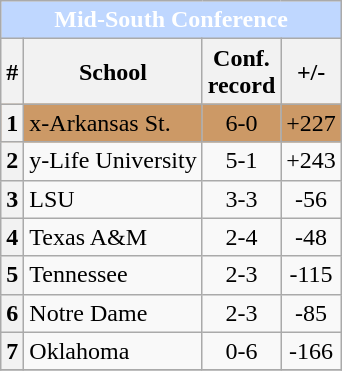<table class="wikitable sortable collapsible collapsed" style="text-align: center;">
<tr>
<th colspan=4 style="background:#BFD7FF; color:white">Mid-South Conference</th>
</tr>
<tr>
<th>#</th>
<th>School</th>
<th>Conf. <br> record</th>
<th>+/-</th>
</tr>
<tr style="background:#cc9966;">
<th>1</th>
<td align="left">x-Arkansas St.</td>
<td>6-0</td>
<td>+227</td>
</tr>
<tr>
<th>2</th>
<td align="left">y-Life University</td>
<td>5-1</td>
<td>+243</td>
</tr>
<tr>
<th>3</th>
<td align="left">LSU</td>
<td>3-3</td>
<td>-56</td>
</tr>
<tr>
<th>4</th>
<td align="left">Texas A&M</td>
<td>2-4</td>
<td>-48</td>
</tr>
<tr>
<th>5</th>
<td align="left">Tennessee</td>
<td>2-3</td>
<td>-115</td>
</tr>
<tr>
<th>6</th>
<td align="left">Notre Dame</td>
<td>2-3</td>
<td>-85</td>
</tr>
<tr>
<th>7</th>
<td align="left">Oklahoma</td>
<td>0-6</td>
<td>-166</td>
</tr>
<tr>
</tr>
</table>
